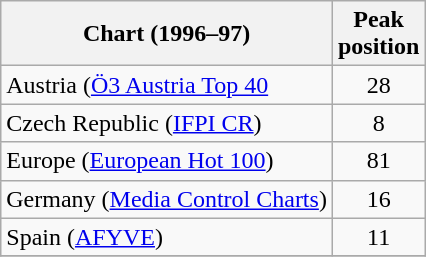<table class="wikitable sortable">
<tr>
<th>Chart (1996–97)</th>
<th>Peak<br>position</th>
</tr>
<tr>
<td>Austria (<a href='#'>Ö3 Austria Top 40</a></td>
<td align="center">28</td>
</tr>
<tr>
<td>Czech Republic (<a href='#'>IFPI CR</a>)</td>
<td align="center">8</td>
</tr>
<tr>
<td>Europe (<a href='#'>European Hot 100</a>)</td>
<td style="text-align:center;">81</td>
</tr>
<tr>
<td>Germany (<a href='#'>Media Control Charts</a>) </td>
<td align="center">16</td>
</tr>
<tr>
<td>Spain (<a href='#'>AFYVE</a>)</td>
<td align="center">11</td>
</tr>
<tr>
</tr>
</table>
